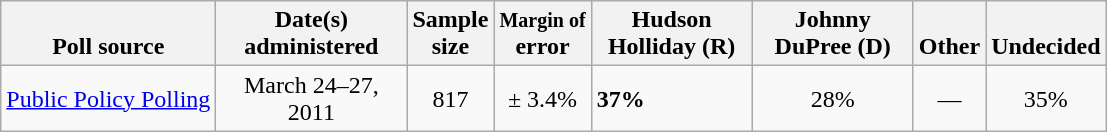<table class="wikitable">
<tr valign= bottom>
<th>Poll source</th>
<th style="width:120px;">Date(s)<br>administered</th>
<th class=small>Sample<br>size</th>
<th><small>Margin of</small><br>error</th>
<th style="width:100px;">Hudson<br>Holliday (R)</th>
<th style="width:100px;">Johnny<br>DuPree (D)</th>
<th>Other</th>
<th>Undecided</th>
</tr>
<tr>
<td><a href='#'>Public Policy Polling</a></td>
<td align=center>March 24–27, 2011</td>
<td align=center>817</td>
<td align=center>± 3.4%</td>
<td><strong>37%</strong></td>
<td align=center>28%</td>
<td align=center>—</td>
<td align=center>35%</td>
</tr>
</table>
